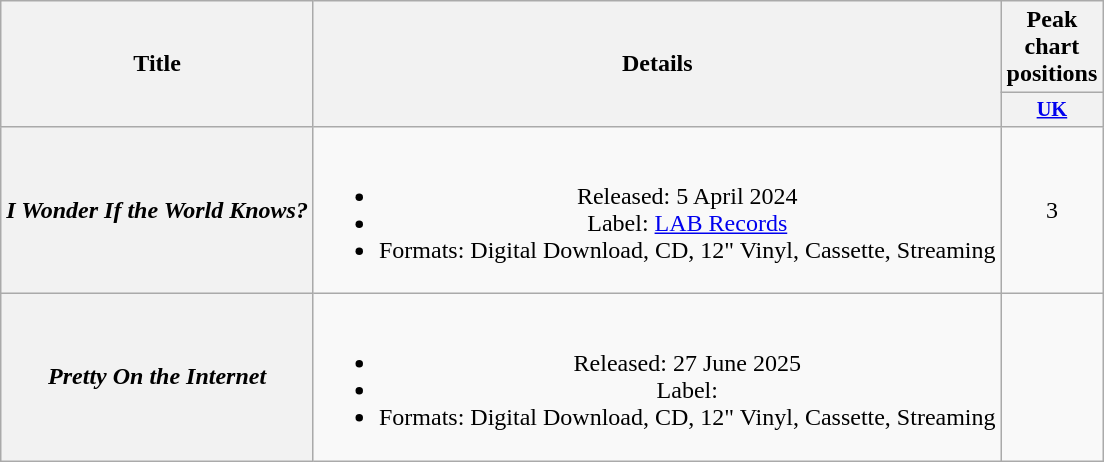<table class="wikitable plainrowheaders" style="text-align:center;">
<tr>
<th scope="col" rowspan="2">Title</th>
<th scope="col" rowspan="2">Details</th>
<th scope="col" colspan="2">Peak chart positions</th>
</tr>
<tr>
<th scope="col" style="width:3em;font-size:85%;"><a href='#'>UK</a><br></th>
</tr>
<tr>
<th scope="row"><em>I Wonder If the World Knows?</em></th>
<td><br><ul><li>Released: 5 April 2024</li><li>Label: <a href='#'>LAB Records</a></li><li>Formats: Digital Download, CD, 12" Vinyl, Cassette, Streaming</li></ul></td>
<td>3</td>
</tr>
<tr>
<th scope="row"><em>Pretty On the Internet</em></th>
<td><br><ul><li>Released: 27 June 2025</li><li>Label:</li><li>Formats: Digital Download, CD, 12" Vinyl, Cassette, Streaming</li></ul></td>
<td></td>
</tr>
</table>
